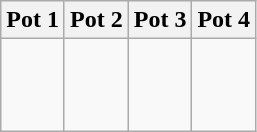<table class="wikitable">
<tr>
<th>Pot 1</th>
<th>Pot 2</th>
<th>Pot 3</th>
<th>Pot 4</th>
</tr>
<tr>
<td style="vertical-align: top;"><br><br><br></td>
<td style="vertical-align: top;"><br><br><br></td>
<td style="vertical-align: top;"><br><br><br></td>
<td style="vertical-align: top;"><br><br><br></td>
</tr>
</table>
